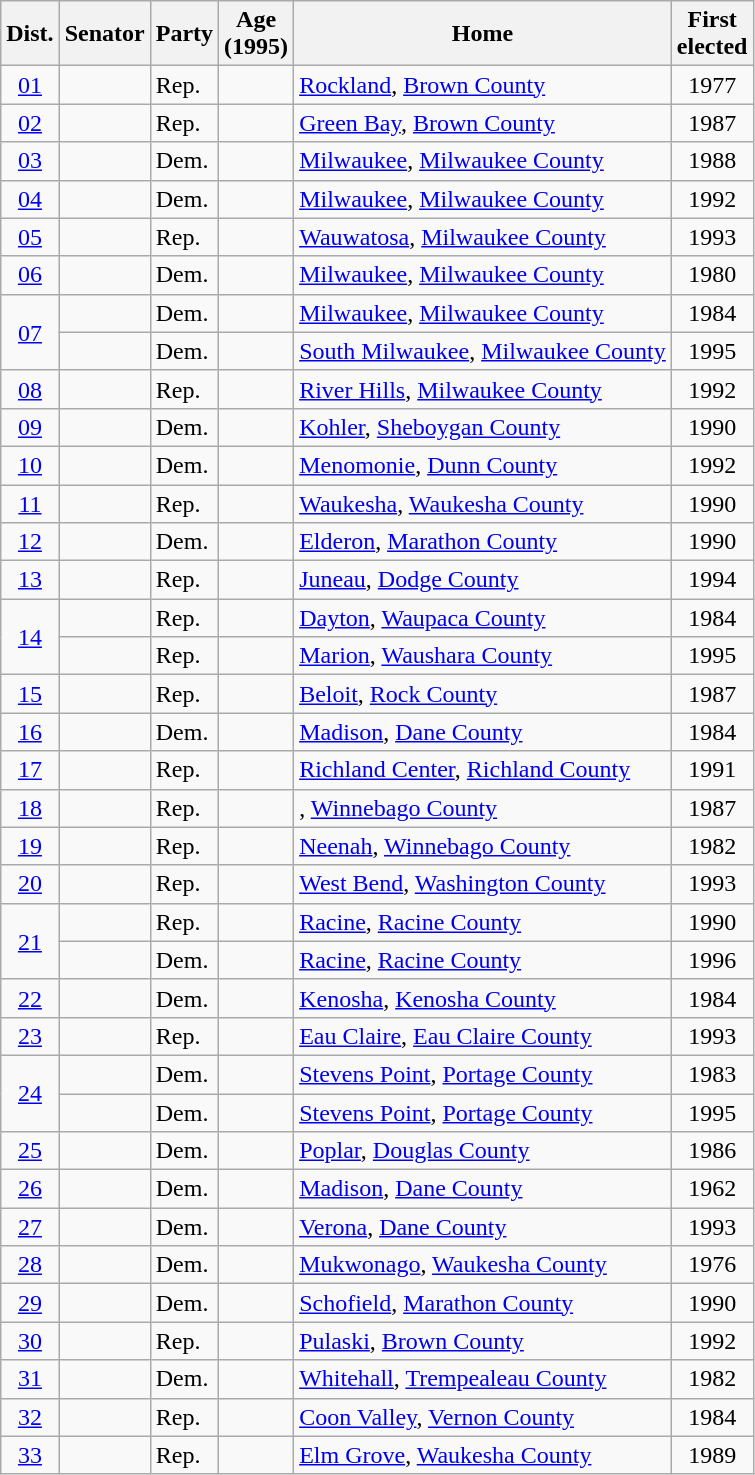<table class="wikitable sortable">
<tr>
<th>Dist.</th>
<th>Senator</th>
<th>Party</th>
<th>Age<br>(1995)</th>
<th>Home</th>
<th>First<br>elected</th>
</tr>
<tr>
<td align="center"><a href='#'>01</a></td>
<td></td>
<td>Rep.</td>
<td align="center"></td>
<td><a href='#'>Rockland</a>, <a href='#'>Brown County</a></td>
<td align="center">1977</td>
</tr>
<tr>
<td align="center"><a href='#'>02</a></td>
<td></td>
<td>Rep.</td>
<td align="center"></td>
<td><a href='#'>Green Bay</a>, <a href='#'>Brown County</a></td>
<td align="center">1987</td>
</tr>
<tr>
<td align="center"><a href='#'>03</a></td>
<td></td>
<td>Dem.</td>
<td align="center"></td>
<td><a href='#'>Milwaukee</a>, <a href='#'>Milwaukee County</a></td>
<td align="center">1988</td>
</tr>
<tr>
<td align="center"><a href='#'>04</a></td>
<td></td>
<td>Dem.</td>
<td align="center"></td>
<td><a href='#'>Milwaukee</a>, <a href='#'>Milwaukee County</a></td>
<td align="center">1992</td>
</tr>
<tr>
<td align="center"><a href='#'>05</a></td>
<td></td>
<td>Rep.</td>
<td align="center"></td>
<td><a href='#'>Wauwatosa</a>, <a href='#'>Milwaukee County</a></td>
<td align="center">1993</td>
</tr>
<tr>
<td align="center"><a href='#'>06</a></td>
<td></td>
<td>Dem.</td>
<td align="center"></td>
<td><a href='#'>Milwaukee</a>, <a href='#'>Milwaukee County</a></td>
<td align="center">1980</td>
</tr>
<tr>
<td rowspan="2" align="center"><a href='#'>07</a></td>
<td> </td>
<td>Dem.</td>
<td align="center"></td>
<td><a href='#'>Milwaukee</a>, <a href='#'>Milwaukee County</a></td>
<td align="center">1984</td>
</tr>
<tr>
<td> </td>
<td>Dem.</td>
<td align="center"></td>
<td><a href='#'>South Milwaukee</a>, <a href='#'>Milwaukee County</a></td>
<td align="center">1995</td>
</tr>
<tr>
<td align="center"><a href='#'>08</a></td>
<td></td>
<td>Rep.</td>
<td align="center"></td>
<td><a href='#'>River Hills</a>, <a href='#'>Milwaukee County</a></td>
<td align="center">1992</td>
</tr>
<tr>
<td align="center"><a href='#'>09</a></td>
<td></td>
<td>Dem.</td>
<td align="center"></td>
<td><a href='#'>Kohler</a>, <a href='#'>Sheboygan County</a></td>
<td align="center">1990</td>
</tr>
<tr>
<td align="center"><a href='#'>10</a></td>
<td></td>
<td>Dem.</td>
<td align="center"></td>
<td><a href='#'>Menomonie</a>, <a href='#'>Dunn County</a></td>
<td align="center">1992</td>
</tr>
<tr>
<td align="center"><a href='#'>11</a></td>
<td></td>
<td>Rep.</td>
<td align="center"></td>
<td><a href='#'>Waukesha</a>, <a href='#'>Waukesha County</a></td>
<td align="center">1990</td>
</tr>
<tr>
<td align="center"><a href='#'>12</a></td>
<td></td>
<td>Dem.</td>
<td align="center"></td>
<td><a href='#'>Elderon</a>, <a href='#'>Marathon County</a></td>
<td align="center">1990</td>
</tr>
<tr>
<td align="center"><a href='#'>13</a></td>
<td></td>
<td>Rep.</td>
<td align="center"></td>
<td><a href='#'>Juneau</a>, <a href='#'>Dodge County</a></td>
<td align="center">1994</td>
</tr>
<tr>
<td rowspan="2" align="center"><a href='#'>14</a></td>
<td> </td>
<td>Rep.</td>
<td align="center"></td>
<td><a href='#'>Dayton</a>, <a href='#'>Waupaca County</a></td>
<td align="center">1984</td>
</tr>
<tr>
<td> </td>
<td>Rep.</td>
<td align="center"></td>
<td><a href='#'>Marion</a>, <a href='#'>Waushara County</a></td>
<td align="center">1995</td>
</tr>
<tr>
<td align="center"><a href='#'>15</a></td>
<td></td>
<td>Rep.</td>
<td align="center"></td>
<td><a href='#'>Beloit</a>, <a href='#'>Rock County</a></td>
<td align="center">1987</td>
</tr>
<tr>
<td align="center"><a href='#'>16</a></td>
<td></td>
<td>Dem.</td>
<td align="center"></td>
<td><a href='#'>Madison</a>, <a href='#'>Dane County</a></td>
<td align="center">1984</td>
</tr>
<tr>
<td align="center"><a href='#'>17</a></td>
<td></td>
<td>Rep.</td>
<td align="center"></td>
<td><a href='#'>Richland Center</a>, <a href='#'>Richland County</a></td>
<td align="center">1991</td>
</tr>
<tr>
<td align="center"><a href='#'>18</a></td>
<td></td>
<td>Rep.</td>
<td align="center"></td>
<td>, <a href='#'>Winnebago County</a></td>
<td align="center">1987</td>
</tr>
<tr>
<td align="center"><a href='#'>19</a></td>
<td></td>
<td>Rep.</td>
<td align="center"></td>
<td><a href='#'>Neenah</a>, <a href='#'>Winnebago County</a></td>
<td align="center">1982</td>
</tr>
<tr>
<td align="center"><a href='#'>20</a></td>
<td></td>
<td>Rep.</td>
<td align="center"></td>
<td><a href='#'>West Bend</a>, <a href='#'>Washington County</a></td>
<td align="center">1993</td>
</tr>
<tr>
<td rowspan="2" align="center"><a href='#'>21</a></td>
<td> </td>
<td>Rep.</td>
<td align="center"></td>
<td><a href='#'>Racine</a>, <a href='#'>Racine County</a></td>
<td align="center">1990</td>
</tr>
<tr>
<td> </td>
<td>Dem.</td>
<td align="center"></td>
<td><a href='#'>Racine</a>, <a href='#'>Racine County</a></td>
<td align="center">1996</td>
</tr>
<tr>
<td align="center"><a href='#'>22</a></td>
<td></td>
<td>Dem.</td>
<td align="center"></td>
<td><a href='#'>Kenosha</a>, <a href='#'>Kenosha County</a></td>
<td align="center">1984</td>
</tr>
<tr>
<td align="center"><a href='#'>23</a></td>
<td></td>
<td>Rep.</td>
<td align="center"></td>
<td><a href='#'>Eau Claire</a>, <a href='#'>Eau Claire County</a></td>
<td align="center">1993</td>
</tr>
<tr>
<td rowspan="2" align="center"><a href='#'>24</a></td>
<td> </td>
<td>Dem.</td>
<td align="center"></td>
<td><a href='#'>Stevens Point</a>, <a href='#'>Portage County</a></td>
<td align="center">1983</td>
</tr>
<tr>
<td> </td>
<td>Dem.</td>
<td align="center"></td>
<td><a href='#'>Stevens Point</a>, <a href='#'>Portage County</a></td>
<td align="center">1995</td>
</tr>
<tr>
<td align="center"><a href='#'>25</a></td>
<td></td>
<td>Dem.</td>
<td align="center"></td>
<td><a href='#'>Poplar</a>, <a href='#'>Douglas County</a></td>
<td align="center">1986</td>
</tr>
<tr>
<td align="center"><a href='#'>26</a></td>
<td></td>
<td>Dem.</td>
<td align="center"></td>
<td><a href='#'>Madison</a>, <a href='#'>Dane County</a></td>
<td align="center">1962</td>
</tr>
<tr>
<td align="center"><a href='#'>27</a></td>
<td></td>
<td>Dem.</td>
<td align="center"></td>
<td><a href='#'>Verona</a>, <a href='#'>Dane County</a></td>
<td align="center">1993</td>
</tr>
<tr>
<td align="center"><a href='#'>28</a></td>
<td></td>
<td>Dem.</td>
<td align="center"></td>
<td><a href='#'>Mukwonago</a>, <a href='#'>Waukesha County</a></td>
<td align="center">1976</td>
</tr>
<tr>
<td align="center"><a href='#'>29</a></td>
<td></td>
<td>Dem.</td>
<td align="center"></td>
<td><a href='#'>Schofield</a>, <a href='#'>Marathon County</a></td>
<td align="center">1990</td>
</tr>
<tr>
<td align="center"><a href='#'>30</a></td>
<td></td>
<td>Rep.</td>
<td align="center"></td>
<td><a href='#'>Pulaski</a>, <a href='#'>Brown County</a></td>
<td align="center">1992</td>
</tr>
<tr>
<td align="center"><a href='#'>31</a></td>
<td></td>
<td>Dem.</td>
<td align="center"></td>
<td><a href='#'>Whitehall</a>, <a href='#'>Trempealeau County</a></td>
<td align="center">1982</td>
</tr>
<tr>
<td align="center"><a href='#'>32</a></td>
<td></td>
<td>Rep.</td>
<td align="center"></td>
<td><a href='#'>Coon Valley</a>, <a href='#'>Vernon County</a></td>
<td align="center">1984</td>
</tr>
<tr>
<td align="center"><a href='#'>33</a></td>
<td></td>
<td>Rep.</td>
<td align="center"></td>
<td><a href='#'>Elm Grove</a>, <a href='#'>Waukesha County</a></td>
<td align="center">1989</td>
</tr>
</table>
